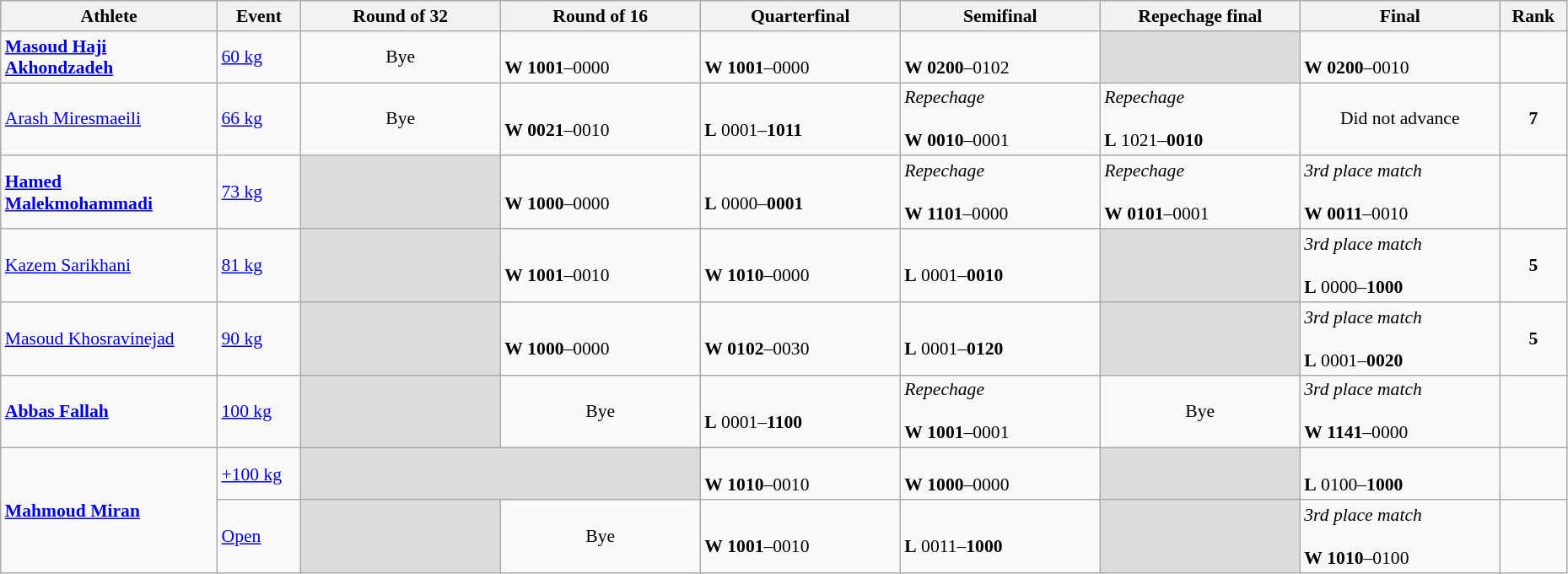<table class="wikitable" width="98%" style="text-align:left; font-size:90%">
<tr>
<th width="13%">Athlete</th>
<th width="5%">Event</th>
<th width="12%">Round of 32</th>
<th width="12%">Round of 16</th>
<th width="12%">Quarterfinal</th>
<th width="12%">Semifinal</th>
<th width="12%">Repechage final</th>
<th width="12%">Final</th>
<th width="4%">Rank</th>
</tr>
<tr>
<td><strong><a href='#'>Masoud Haji Akhondzadeh</a></strong></td>
<td><a href='#'>60 kg</a></td>
<td align="center">Bye</td>
<td><br><strong>W</strong> <strong>1001</strong>–0000</td>
<td><br><strong>W</strong> <strong>1001</strong>–0000</td>
<td><br><strong>W</strong> <strong>0200</strong>–0102</td>
<td bgcolor=#DCDCDC></td>
<td><br><strong>W</strong> <strong>0200</strong>–0010</td>
<td align=center></td>
</tr>
<tr>
<td><a href='#'>Arash Miresmaeili</a></td>
<td><a href='#'>66 kg</a></td>
<td align="center">Bye</td>
<td><br><strong>W</strong> <strong>0021</strong>–0010</td>
<td><br><strong>L</strong> 0001–<strong>1011</strong></td>
<td><em>Repechage</em><br><br><strong>W</strong> <strong>0010</strong>–0001</td>
<td><em>Repechage</em><br><br><strong>L</strong> 1021–<strong>0010</strong></td>
<td align=center>Did not advance</td>
<td align=center><strong>7</strong></td>
</tr>
<tr>
<td><strong><a href='#'>Hamed Malekmohammadi</a></strong></td>
<td><a href='#'>73 kg</a></td>
<td bgcolor=#DCDCDC></td>
<td><br><strong>W</strong> <strong>1000</strong>–0000</td>
<td><br><strong>L</strong> 0000–<strong>0001</strong></td>
<td><em>Repechage</em><br><br><strong>W</strong> <strong>1101</strong>–0000</td>
<td><em>Repechage</em><br><br><strong>W</strong> <strong>0101</strong>–0001</td>
<td><em>3rd place match</em><br><br><strong>W</strong> <strong>0011</strong>–0010</td>
<td align=center></td>
</tr>
<tr>
<td><a href='#'>Kazem Sarikhani</a></td>
<td><a href='#'>81 kg</a></td>
<td bgcolor=#DCDCDC></td>
<td><br><strong>W</strong> <strong>1001</strong>–0010</td>
<td><br><strong>W</strong> <strong>1010</strong>–0000</td>
<td><br><strong>L</strong> 0001–<strong>0010</strong></td>
<td bgcolor=#DCDCDC></td>
<td><em>3rd place match</em><br><br><strong>L</strong> 0000–<strong>1000</strong></td>
<td align=center><strong>5</strong></td>
</tr>
<tr>
<td><a href='#'>Masoud Khosravinejad</a></td>
<td><a href='#'>90 kg</a></td>
<td bgcolor=#DCDCDC></td>
<td><br><strong>W</strong> <strong>1000</strong>–0000</td>
<td><br><strong>W</strong> <strong>0102</strong>–0030</td>
<td><br><strong>L</strong> 0001–<strong>0120</strong></td>
<td bgcolor=#DCDCDC></td>
<td><em>3rd place match</em><br><br><strong>L</strong> 0001–<strong>0020</strong></td>
<td align=center><strong>5</strong></td>
</tr>
<tr>
<td><strong><a href='#'>Abbas Fallah</a></strong></td>
<td><a href='#'>100 kg</a></td>
<td bgcolor=#DCDCDC></td>
<td align="center">Bye</td>
<td><br><strong>L</strong> 0001–<strong>1100</strong></td>
<td><em>Repechage</em><br><br><strong>W</strong> <strong>1001</strong>–0001</td>
<td align="center">Bye</td>
<td><em>3rd place match</em><br><br><strong>W</strong> <strong>1141</strong>–0000</td>
<td align=center></td>
</tr>
<tr>
<td rowspan=2><strong><a href='#'>Mahmoud Miran</a></strong></td>
<td><a href='#'>+100 kg</a></td>
<td bgcolor=#DCDCDC colspan=2></td>
<td><br><strong>W</strong> <strong>1010</strong>–0010</td>
<td><br><strong>W</strong> <strong>1000</strong>–0000</td>
<td bgcolor=#DCDCDC></td>
<td><br><strong>L</strong> 0100–<strong>1000</strong></td>
<td align=center></td>
</tr>
<tr>
<td><a href='#'>Open</a></td>
<td bgcolor=#DCDCDC></td>
<td align="center">Bye</td>
<td><br><strong>W</strong> <strong>1001</strong>–0010</td>
<td><br><strong>L</strong> 0011–<strong>1000</strong></td>
<td bgcolor=#DCDCDC></td>
<td><em>3rd place match</em><br><br><strong>W</strong> <strong>1010</strong>–0100</td>
<td align=center></td>
</tr>
</table>
